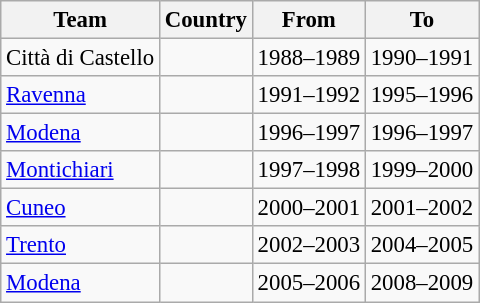<table class="wikitable" style="font-size: 95%;">
<tr>
<th>Team</th>
<th>Country</th>
<th>From</th>
<th>To</th>
</tr>
<tr>
<td>Città di Castello</td>
<td></td>
<td>1988–1989</td>
<td>1990–1991</td>
</tr>
<tr>
<td><a href='#'>Ravenna</a></td>
<td></td>
<td>1991–1992</td>
<td>1995–1996</td>
</tr>
<tr>
<td><a href='#'>Modena</a></td>
<td></td>
<td>1996–1997</td>
<td>1996–1997</td>
</tr>
<tr>
<td><a href='#'>Montichiari</a></td>
<td></td>
<td>1997–1998</td>
<td>1999–2000</td>
</tr>
<tr>
<td><a href='#'>Cuneo</a></td>
<td></td>
<td>2000–2001</td>
<td>2001–2002</td>
</tr>
<tr>
<td><a href='#'>Trento</a></td>
<td></td>
<td>2002–2003</td>
<td>2004–2005</td>
</tr>
<tr>
<td><a href='#'>Modena</a></td>
<td></td>
<td>2005–2006</td>
<td>2008–2009</td>
</tr>
</table>
